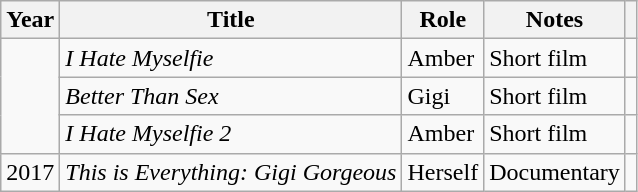<table class="wikitable">
<tr>
<th>Year</th>
<th>Title</th>
<th>Role</th>
<th>Notes</th>
<th></th>
</tr>
<tr>
<td rowspan="3"></td>
<td><em>I Hate Myselfie</em></td>
<td>Amber</td>
<td>Short film</td>
<td></td>
</tr>
<tr>
<td><em>Better Than Sex</em></td>
<td>Gigi</td>
<td>Short film</td>
<td></td>
</tr>
<tr>
<td><em>I Hate Myselfie 2</em></td>
<td>Amber</td>
<td>Short film</td>
<td></td>
</tr>
<tr>
<td>2017</td>
<td><em>This is Everything: Gigi Gorgeous</em></td>
<td>Herself</td>
<td>Documentary</td>
<td></td>
</tr>
</table>
